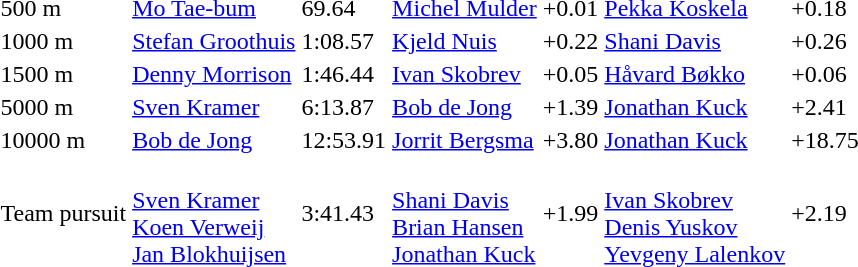<table>
<tr>
<td>500 m<br></td>
<td><a href='#'>Mo Tae-bum</a><br><small></small></td>
<td>69.64</td>
<td><a href='#'>Michel Mulder</a><br><small></small></td>
<td>+0.01</td>
<td><a href='#'>Pekka Koskela</a><br><small></small></td>
<td>+0.18</td>
</tr>
<tr>
<td>1000 m<br></td>
<td><a href='#'>Stefan Groothuis</a><br><small></small></td>
<td>1:08.57</td>
<td><a href='#'>Kjeld Nuis</a><br><small></small></td>
<td>+0.22</td>
<td><a href='#'>Shani Davis</a><br><small></small></td>
<td>+0.26</td>
</tr>
<tr>
<td>1500 m<br></td>
<td><a href='#'>Denny Morrison</a><br><small></small></td>
<td>1:46.44</td>
<td><a href='#'>Ivan Skobrev</a><br><small></small></td>
<td>+0.05</td>
<td><a href='#'>Håvard Bøkko</a><br><small></small></td>
<td>+0.06</td>
</tr>
<tr>
<td>5000 m<br></td>
<td><a href='#'>Sven Kramer</a><br><small></small></td>
<td>6:13.87</td>
<td><a href='#'>Bob de Jong</a><br><small></small></td>
<td>+1.39</td>
<td><a href='#'>Jonathan Kuck</a><br><small></small></td>
<td>+2.41</td>
</tr>
<tr>
<td>10000 m<br></td>
<td><a href='#'>Bob de Jong</a><br><small></small></td>
<td>12:53.91</td>
<td><a href='#'>Jorrit Bergsma</a><br><small></small></td>
<td>+3.80</td>
<td><a href='#'>Jonathan Kuck</a><br><small></small></td>
<td>+18.75</td>
</tr>
<tr>
<td>Team pursuit<br></td>
<td><br><a href='#'>Sven Kramer</a><br><a href='#'>Koen Verweij</a><br><a href='#'>Jan Blokhuijsen</a><br></td>
<td>3:41.43</td>
<td><br><a href='#'>Shani Davis</a><br><a href='#'>Brian Hansen</a><br><a href='#'>Jonathan Kuck</a><br></td>
<td>+1.99</td>
<td><br><a href='#'>Ivan Skobrev</a><br><a href='#'>Denis Yuskov</a><br><a href='#'>Yevgeny Lalenkov</a><br></td>
<td>+2.19</td>
</tr>
</table>
